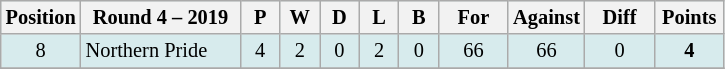<table class="wikitable" style="text-align:center; font-size:85%;">
<tr style="background: #d7ebed;">
<th width="40" abbr="Position">Position</th>
<th width="100">Round 4 – 2019</th>
<th width="20" abbr="Played">P</th>
<th width="20" abbr="Won">W</th>
<th width="20" abbr="Drawn">D</th>
<th width="20" abbr="Lost">L</th>
<th width="20" abbr="Bye">B</th>
<th width="40" abbr="Points for">For</th>
<th width="40" abbr="Points against">Against</th>
<th width="40" abbr="Points difference">Diff</th>
<th width="40" abbr="Points">Points</th>
</tr>
<tr style="background: #d7ebed;">
<td>8</td>
<td style="text-align:left;"> Northern Pride</td>
<td>4</td>
<td>2</td>
<td>0</td>
<td>2</td>
<td>0</td>
<td>66</td>
<td>66</td>
<td>0</td>
<td><strong>4</strong></td>
</tr>
<tr>
</tr>
</table>
